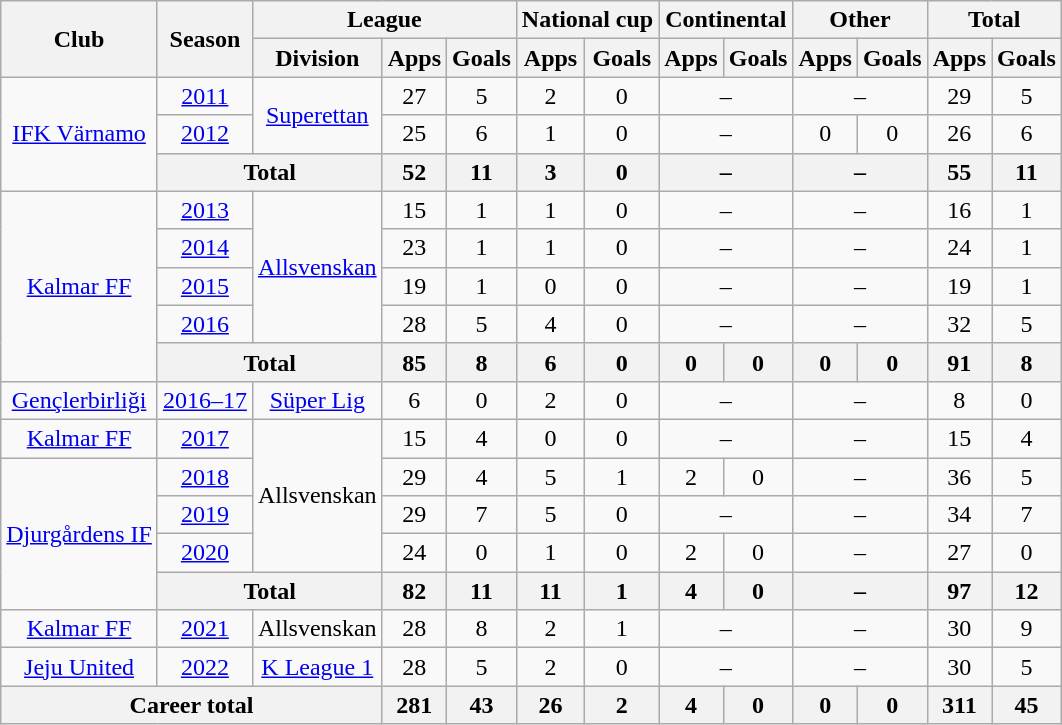<table class="wikitable" style="text-align: center">
<tr>
<th rowspan="2">Club</th>
<th rowspan="2">Season</th>
<th colspan="3">League</th>
<th colspan="2">National cup</th>
<th colspan="2">Continental</th>
<th colspan="2">Other</th>
<th colspan="2">Total</th>
</tr>
<tr>
<th>Division</th>
<th>Apps</th>
<th>Goals</th>
<th>Apps</th>
<th>Goals</th>
<th>Apps</th>
<th>Goals</th>
<th>Apps</th>
<th>Goals</th>
<th>Apps</th>
<th>Goals</th>
</tr>
<tr>
<td rowspan="3"><a href='#'>IFK Värnamo</a></td>
<td><a href='#'>2011</a></td>
<td rowspan="2"><a href='#'>Superettan</a></td>
<td>27</td>
<td>5</td>
<td>2</td>
<td>0</td>
<td colspan="2">–</td>
<td colspan="2">–</td>
<td>29</td>
<td>5</td>
</tr>
<tr>
<td><a href='#'>2012</a></td>
<td>25</td>
<td>6</td>
<td>1</td>
<td>0</td>
<td colspan="2">–</td>
<td>0</td>
<td>0</td>
<td>26</td>
<td>6</td>
</tr>
<tr>
<th colspan="2">Total</th>
<th>52</th>
<th>11</th>
<th>3</th>
<th>0</th>
<th colspan="2">–</th>
<th colspan="2">–</th>
<th>55</th>
<th>11</th>
</tr>
<tr>
<td rowspan="5"><a href='#'>Kalmar FF</a></td>
<td><a href='#'>2013</a></td>
<td rowspan="4"><a href='#'>Allsvenskan</a></td>
<td>15</td>
<td>1</td>
<td>1</td>
<td>0</td>
<td colspan="2">–</td>
<td colspan="2">–</td>
<td>16</td>
<td>1</td>
</tr>
<tr>
<td><a href='#'>2014</a></td>
<td>23</td>
<td>1</td>
<td>1</td>
<td>0</td>
<td colspan="2">–</td>
<td colspan="2">–</td>
<td>24</td>
<td>1</td>
</tr>
<tr>
<td><a href='#'>2015</a></td>
<td>19</td>
<td>1</td>
<td>0</td>
<td>0</td>
<td colspan="2">–</td>
<td colspan="2">–</td>
<td>19</td>
<td>1</td>
</tr>
<tr>
<td><a href='#'>2016</a></td>
<td>28</td>
<td>5</td>
<td>4</td>
<td>0</td>
<td colspan="2">–</td>
<td colspan="2">–</td>
<td>32</td>
<td>5</td>
</tr>
<tr>
<th colspan="2">Total</th>
<th>85</th>
<th>8</th>
<th>6</th>
<th>0</th>
<th>0</th>
<th>0</th>
<th>0</th>
<th>0</th>
<th>91</th>
<th>8</th>
</tr>
<tr>
<td><a href='#'>Gençlerbirliği</a></td>
<td><a href='#'>2016–17</a></td>
<td><a href='#'>Süper Lig</a></td>
<td>6</td>
<td>0</td>
<td>2</td>
<td>0</td>
<td colspan="2">–</td>
<td colspan="2">–</td>
<td>8</td>
<td>0</td>
</tr>
<tr>
<td><a href='#'>Kalmar FF</a></td>
<td><a href='#'>2017</a></td>
<td rowspan="4">Allsvenskan</td>
<td>15</td>
<td>4</td>
<td>0</td>
<td>0</td>
<td colspan="2">–</td>
<td colspan="2">–</td>
<td>15</td>
<td>4</td>
</tr>
<tr>
<td rowspan="4"><a href='#'>Djurgårdens IF</a></td>
<td><a href='#'>2018</a></td>
<td>29</td>
<td>4</td>
<td>5</td>
<td>1</td>
<td>2</td>
<td>0</td>
<td colspan="2">–</td>
<td>36</td>
<td>5</td>
</tr>
<tr>
<td><a href='#'>2019</a></td>
<td>29</td>
<td>7</td>
<td>5</td>
<td>0</td>
<td colspan="2">–</td>
<td colspan="2">–</td>
<td>34</td>
<td>7</td>
</tr>
<tr>
<td><a href='#'>2020</a></td>
<td>24</td>
<td>0</td>
<td>1</td>
<td>0</td>
<td>2</td>
<td>0</td>
<td colspan="2">–</td>
<td>27</td>
<td>0</td>
</tr>
<tr>
<th colspan="2">Total</th>
<th>82</th>
<th>11</th>
<th>11</th>
<th>1</th>
<th>4</th>
<th>0</th>
<th colspan="2">–</th>
<th>97</th>
<th>12</th>
</tr>
<tr>
<td><a href='#'>Kalmar FF</a></td>
<td><a href='#'>2021</a></td>
<td>Allsvenskan</td>
<td>28</td>
<td>8</td>
<td>2</td>
<td>1</td>
<td colspan="2">–</td>
<td colspan="2">–</td>
<td>30</td>
<td>9</td>
</tr>
<tr>
<td><a href='#'>Jeju United</a></td>
<td><a href='#'>2022</a></td>
<td><a href='#'>K League 1</a></td>
<td>28</td>
<td>5</td>
<td>2</td>
<td>0</td>
<td colspan="2">–</td>
<td colspan="2">–</td>
<td>30</td>
<td>5</td>
</tr>
<tr>
<th colspan="3">Career total</th>
<th>281</th>
<th>43</th>
<th>26</th>
<th>2</th>
<th>4</th>
<th>0</th>
<th>0</th>
<th>0</th>
<th>311</th>
<th>45</th>
</tr>
</table>
